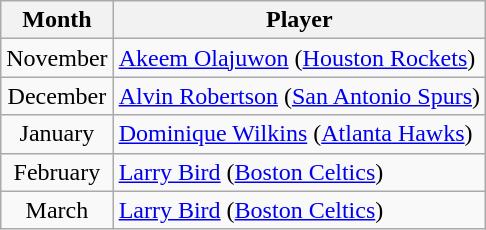<table class="wikitable">
<tr>
<th>Month</th>
<th>Player</th>
</tr>
<tr>
<td align=center>November</td>
<td><a href='#'>Akeem Olajuwon</a> (<a href='#'>Houston Rockets</a>)</td>
</tr>
<tr>
<td align=center>December</td>
<td><a href='#'>Alvin Robertson</a> (<a href='#'>San Antonio Spurs</a>)</td>
</tr>
<tr>
<td align=center>January</td>
<td><a href='#'>Dominique Wilkins</a> (<a href='#'>Atlanta Hawks</a>)</td>
</tr>
<tr>
<td align=center>February</td>
<td><a href='#'>Larry Bird</a> (<a href='#'>Boston Celtics</a>)</td>
</tr>
<tr>
<td align=center>March</td>
<td><a href='#'>Larry Bird</a> (<a href='#'>Boston Celtics</a>)</td>
</tr>
</table>
